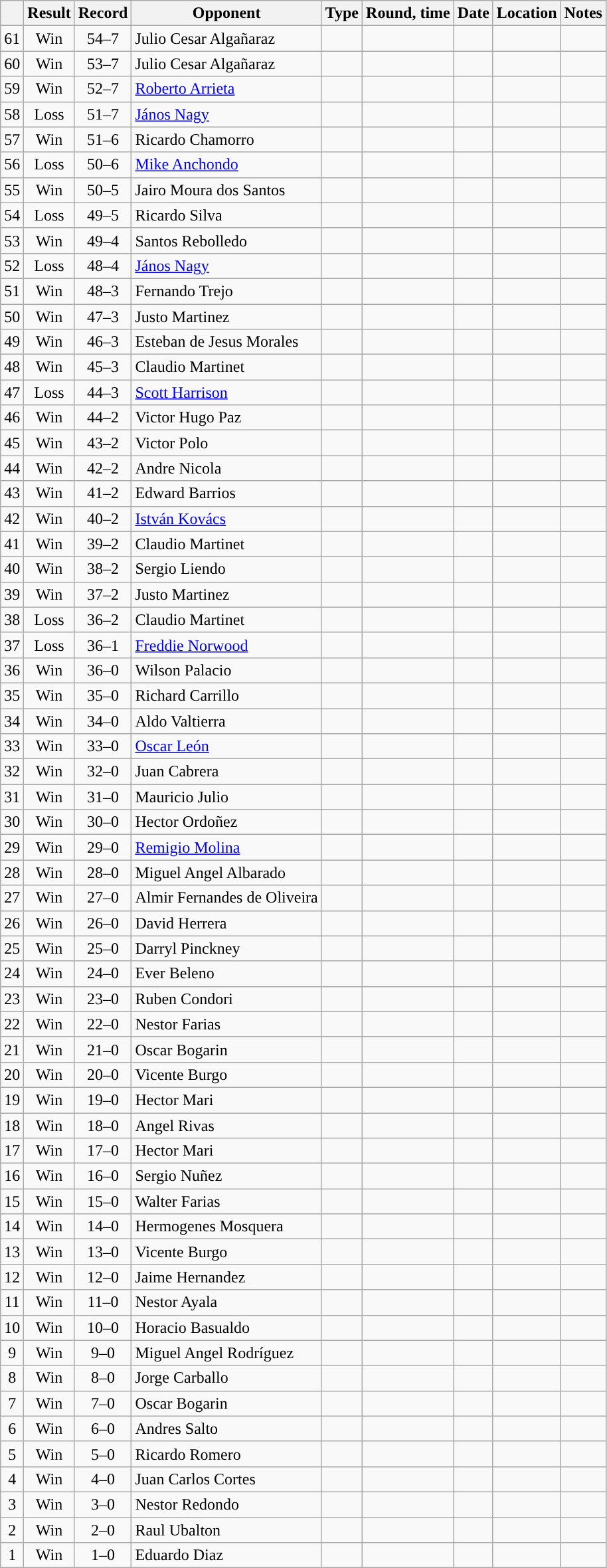<table class="wikitable" style="text-align:center">
<tr>
<th></th>
<th>Result</th>
<th>Record</th>
<th>Opponent</th>
<th>Type</th>
<th>Round, time</th>
<th>Date</th>
<th>Location</th>
<th>Notes</th>
</tr>
<tr>
<td>61</td>
<td>Win</td>
<td>54–7</td>
<td align=left>Julio Cesar Algañaraz</td>
<td></td>
<td></td>
<td></td>
<td align=left></td>
<td align=left></td>
</tr>
<tr>
<td>60</td>
<td>Win</td>
<td>53–7</td>
<td align=left>Julio Cesar Algañaraz</td>
<td></td>
<td></td>
<td></td>
<td align=left></td>
<td align=left></td>
</tr>
<tr>
<td>59</td>
<td>Win</td>
<td>52–7</td>
<td align=left><a href='#'>Roberto Arrieta</a></td>
<td></td>
<td></td>
<td></td>
<td align=left></td>
<td align=left></td>
</tr>
<tr>
<td>58</td>
<td>Loss</td>
<td>51–7</td>
<td align=left><a href='#'>János Nagy</a></td>
<td></td>
<td></td>
<td></td>
<td align=left></td>
<td align=left></td>
</tr>
<tr>
<td>57</td>
<td>Win</td>
<td>51–6</td>
<td align=left>Ricardo Chamorro</td>
<td></td>
<td></td>
<td></td>
<td align=left></td>
<td align=left></td>
</tr>
<tr>
<td>56</td>
<td>Loss</td>
<td>50–6</td>
<td align=left><a href='#'>Mike Anchondo</a></td>
<td></td>
<td></td>
<td></td>
<td align=left></td>
<td align=left></td>
</tr>
<tr>
<td>55</td>
<td>Win</td>
<td>50–5</td>
<td align=left>Jairo Moura dos Santos</td>
<td></td>
<td></td>
<td></td>
<td align=left></td>
<td align=left></td>
</tr>
<tr>
<td>54</td>
<td>Loss</td>
<td>49–5</td>
<td align=left>Ricardo Silva</td>
<td></td>
<td></td>
<td></td>
<td align=left></td>
<td align=left></td>
</tr>
<tr>
<td>53</td>
<td>Win</td>
<td>49–4</td>
<td align=left>Santos Rebolledo</td>
<td></td>
<td></td>
<td></td>
<td align=left></td>
<td align=left></td>
</tr>
<tr>
<td>52</td>
<td>Loss</td>
<td>48–4</td>
<td align=left><a href='#'>János Nagy</a></td>
<td></td>
<td></td>
<td></td>
<td align=left></td>
<td align=left></td>
</tr>
<tr>
<td>51</td>
<td>Win</td>
<td>48–3</td>
<td align=left>Fernando Trejo</td>
<td></td>
<td></td>
<td></td>
<td align=left></td>
<td align=left></td>
</tr>
<tr>
<td>50</td>
<td>Win</td>
<td>47–3</td>
<td align=left>Justo Martinez</td>
<td></td>
<td></td>
<td></td>
<td align=left></td>
<td align=left></td>
</tr>
<tr>
<td>49</td>
<td>Win</td>
<td>46–3</td>
<td align=left>Esteban de Jesus Morales</td>
<td></td>
<td></td>
<td></td>
<td align=left></td>
<td align=left></td>
</tr>
<tr>
<td>48</td>
<td>Win</td>
<td>45–3</td>
<td align=left>Claudio Martinet</td>
<td></td>
<td></td>
<td></td>
<td align=left></td>
<td align=left></td>
</tr>
<tr>
<td>47</td>
<td>Loss</td>
<td>44–3</td>
<td align=left><a href='#'>Scott Harrison</a></td>
<td></td>
<td></td>
<td></td>
<td align=left></td>
<td align=left></td>
</tr>
<tr>
<td>46</td>
<td>Win</td>
<td>44–2</td>
<td align=left>Victor Hugo Paz</td>
<td></td>
<td></td>
<td></td>
<td align=left></td>
<td align=left></td>
</tr>
<tr>
<td>45</td>
<td>Win</td>
<td>43–2</td>
<td align=left>Victor Polo</td>
<td></td>
<td></td>
<td></td>
<td align=left></td>
<td align=left></td>
</tr>
<tr>
<td>44</td>
<td>Win</td>
<td>42–2</td>
<td align=left>Andre Nicola</td>
<td></td>
<td></td>
<td></td>
<td align=left></td>
<td align=left></td>
</tr>
<tr>
<td>43</td>
<td>Win</td>
<td>41–2</td>
<td align=left>Edward Barrios</td>
<td></td>
<td></td>
<td></td>
<td align=left></td>
<td align=left></td>
</tr>
<tr>
<td>42</td>
<td>Win</td>
<td>40–2</td>
<td align=left><a href='#'>István Kovács</a></td>
<td></td>
<td></td>
<td></td>
<td align=left></td>
<td align=left></td>
</tr>
<tr>
<td>41</td>
<td>Win</td>
<td>39–2</td>
<td align=left>Claudio Martinet</td>
<td></td>
<td></td>
<td></td>
<td align=left></td>
<td align=left></td>
</tr>
<tr>
<td>40</td>
<td>Win</td>
<td>38–2</td>
<td align=left>Sergio Liendo</td>
<td></td>
<td></td>
<td></td>
<td align=left></td>
<td align=left></td>
</tr>
<tr>
<td>39</td>
<td>Win</td>
<td>37–2</td>
<td align=left>Justo Martinez</td>
<td></td>
<td></td>
<td></td>
<td align=left></td>
<td align=left></td>
</tr>
<tr>
<td>38</td>
<td>Loss</td>
<td>36–2</td>
<td align=left>Claudio Martinet</td>
<td></td>
<td></td>
<td></td>
<td align=left></td>
<td align=left></td>
</tr>
<tr>
<td>37</td>
<td>Loss</td>
<td>36–1</td>
<td align=left><a href='#'>Freddie Norwood</a></td>
<td></td>
<td></td>
<td></td>
<td align=left></td>
<td align=left></td>
</tr>
<tr>
<td>36</td>
<td>Win</td>
<td>36–0</td>
<td align=left>Wilson Palacio</td>
<td></td>
<td></td>
<td></td>
<td align=left></td>
<td align=left></td>
</tr>
<tr>
<td>35</td>
<td>Win</td>
<td>35–0</td>
<td align=left>Richard Carrillo</td>
<td></td>
<td></td>
<td></td>
<td align=left></td>
<td align=left></td>
</tr>
<tr>
<td>34</td>
<td>Win</td>
<td>34–0</td>
<td align=left>Aldo Valtierra</td>
<td></td>
<td></td>
<td></td>
<td align=left></td>
<td align=left></td>
</tr>
<tr>
<td>33</td>
<td>Win</td>
<td>33–0</td>
<td align=left><a href='#'>Oscar León</a></td>
<td></td>
<td></td>
<td></td>
<td align=left></td>
<td align=left></td>
</tr>
<tr>
<td>32</td>
<td>Win</td>
<td>32–0</td>
<td align=left>Juan Cabrera</td>
<td></td>
<td></td>
<td></td>
<td align=left></td>
<td align=left></td>
</tr>
<tr>
<td>31</td>
<td>Win</td>
<td>31–0</td>
<td align=left>Mauricio Julio</td>
<td></td>
<td></td>
<td></td>
<td align=left></td>
<td align=left></td>
</tr>
<tr>
<td>30</td>
<td>Win</td>
<td>30–0</td>
<td align=left>Hector Ordoñez</td>
<td></td>
<td></td>
<td></td>
<td align=left></td>
<td align=left></td>
</tr>
<tr>
<td>29</td>
<td>Win</td>
<td>29–0</td>
<td align=left><a href='#'>Remigio Molina</a></td>
<td></td>
<td></td>
<td></td>
<td align=left></td>
<td align=left></td>
</tr>
<tr>
<td>28</td>
<td>Win</td>
<td>28–0</td>
<td align=left>Miguel Angel Albarado</td>
<td></td>
<td></td>
<td></td>
<td align=left></td>
<td align=left></td>
</tr>
<tr>
<td>27</td>
<td>Win</td>
<td>27–0</td>
<td align=left>Almir Fernandes de Oliveira</td>
<td></td>
<td></td>
<td></td>
<td align=left></td>
<td align=left></td>
</tr>
<tr>
<td>26</td>
<td>Win</td>
<td>26–0</td>
<td align=left>David Herrera</td>
<td></td>
<td></td>
<td></td>
<td align=left></td>
<td align=left></td>
</tr>
<tr>
<td>25</td>
<td>Win</td>
<td>25–0</td>
<td align=left>Darryl Pinckney</td>
<td></td>
<td></td>
<td></td>
<td align=left></td>
<td align=left></td>
</tr>
<tr>
<td>24</td>
<td>Win</td>
<td>24–0</td>
<td align=left>Ever Beleno</td>
<td></td>
<td></td>
<td></td>
<td align=left></td>
<td align=left></td>
</tr>
<tr>
<td>23</td>
<td>Win</td>
<td>23–0</td>
<td align=left>Ruben Condori</td>
<td></td>
<td></td>
<td></td>
<td align=left></td>
<td align=left></td>
</tr>
<tr>
<td>22</td>
<td>Win</td>
<td>22–0</td>
<td align=left>Nestor Farias</td>
<td></td>
<td></td>
<td></td>
<td align=left></td>
<td align=left></td>
</tr>
<tr>
<td>21</td>
<td>Win</td>
<td>21–0</td>
<td align=left>Oscar Bogarin</td>
<td></td>
<td></td>
<td></td>
<td align=left></td>
<td align=left></td>
</tr>
<tr>
<td>20</td>
<td>Win</td>
<td>20–0</td>
<td align=left>Vicente Burgo</td>
<td></td>
<td></td>
<td></td>
<td align=left></td>
<td align=left></td>
</tr>
<tr>
<td>19</td>
<td>Win</td>
<td>19–0</td>
<td align=left>Hector Mari</td>
<td></td>
<td></td>
<td></td>
<td align=left></td>
<td align=left></td>
</tr>
<tr>
<td>18</td>
<td>Win</td>
<td>18–0</td>
<td align=left>Angel Rivas</td>
<td></td>
<td></td>
<td></td>
<td align=left></td>
<td align=left></td>
</tr>
<tr>
<td>17</td>
<td>Win</td>
<td>17–0</td>
<td align=left>Hector Mari</td>
<td></td>
<td></td>
<td></td>
<td align=left></td>
<td align=left></td>
</tr>
<tr>
<td>16</td>
<td>Win</td>
<td>16–0</td>
<td align=left>Sergio Nuñez</td>
<td></td>
<td></td>
<td></td>
<td align=left></td>
<td align=left></td>
</tr>
<tr>
<td>15</td>
<td>Win</td>
<td>15–0</td>
<td align=left>Walter Farias</td>
<td></td>
<td></td>
<td></td>
<td align=left></td>
<td align=left></td>
</tr>
<tr>
<td>14</td>
<td>Win</td>
<td>14–0</td>
<td align=left>Hermogenes Mosquera</td>
<td></td>
<td></td>
<td></td>
<td align=left></td>
<td align=left></td>
</tr>
<tr>
<td>13</td>
<td>Win</td>
<td>13–0</td>
<td align=left>Vicente Burgo</td>
<td></td>
<td></td>
<td></td>
<td align=left></td>
<td align=left></td>
</tr>
<tr>
<td>12</td>
<td>Win</td>
<td>12–0</td>
<td align=left>Jaime Hernandez</td>
<td></td>
<td></td>
<td></td>
<td align=left></td>
<td align=left></td>
</tr>
<tr>
<td>11</td>
<td>Win</td>
<td>11–0</td>
<td align=left>Nestor Ayala</td>
<td></td>
<td></td>
<td></td>
<td align=left></td>
<td align=left></td>
</tr>
<tr>
<td>10</td>
<td>Win</td>
<td>10–0</td>
<td align=left>Horacio Basualdo</td>
<td></td>
<td></td>
<td></td>
<td align=left></td>
<td align=left></td>
</tr>
<tr>
<td>9</td>
<td>Win</td>
<td>9–0</td>
<td align=left>Miguel Angel Rodríguez</td>
<td></td>
<td></td>
<td></td>
<td align=left></td>
<td align=left></td>
</tr>
<tr>
<td>8</td>
<td>Win</td>
<td>8–0</td>
<td align=left>Jorge Carballo</td>
<td></td>
<td></td>
<td></td>
<td align=left></td>
<td align=left></td>
</tr>
<tr>
<td>7</td>
<td>Win</td>
<td>7–0</td>
<td align=left>Oscar Bogarin</td>
<td></td>
<td></td>
<td></td>
<td align=left></td>
<td align=left></td>
</tr>
<tr>
<td>6</td>
<td>Win</td>
<td>6–0</td>
<td align=left>Andres Salto</td>
<td></td>
<td></td>
<td></td>
<td align=left></td>
<td align=left></td>
</tr>
<tr>
<td>5</td>
<td>Win</td>
<td>5–0</td>
<td align=left>Ricardo Romero</td>
<td></td>
<td></td>
<td></td>
<td align=left></td>
<td align=left></td>
</tr>
<tr>
<td>4</td>
<td>Win</td>
<td>4–0</td>
<td align=left>Juan Carlos Cortes</td>
<td></td>
<td></td>
<td></td>
<td align=left></td>
<td align=left></td>
</tr>
<tr>
<td>3</td>
<td>Win</td>
<td>3–0</td>
<td align=left>Nestor Redondo</td>
<td></td>
<td></td>
<td></td>
<td align=left></td>
<td align=left></td>
</tr>
<tr>
<td>2</td>
<td>Win</td>
<td>2–0</td>
<td align=left>Raul Ubalton</td>
<td></td>
<td></td>
<td></td>
<td align=left></td>
<td align=left></td>
</tr>
<tr>
<td>1</td>
<td>Win</td>
<td>1–0</td>
<td align=left>Eduardo Diaz</td>
<td></td>
<td></td>
<td></td>
<td align=left></td>
<td align=left></td>
</tr>
</table>
